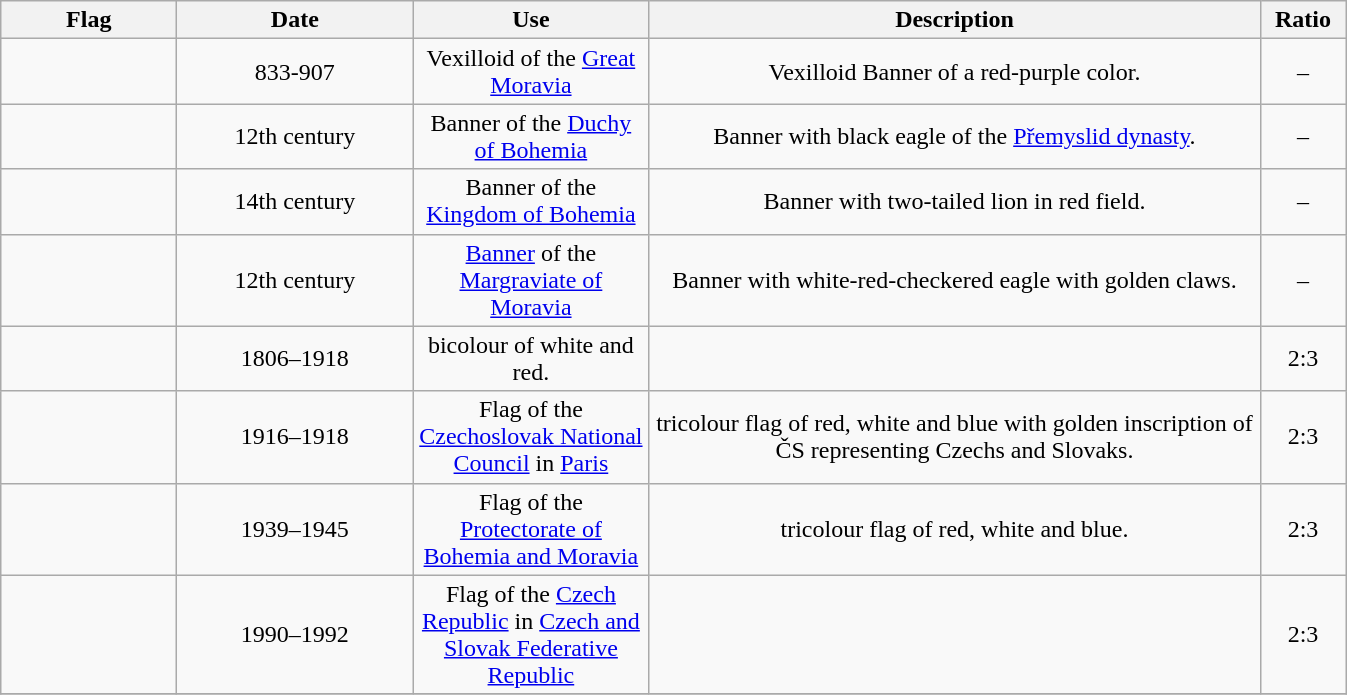<table class="wikitable" style="text-align:center;">
<tr>
<th width="110">Flag</th>
<th width="150">Date</th>
<th width="150">Use</th>
<th width="400">Description</th>
<th width="50">Ratio</th>
</tr>
<tr>
<td></td>
<td>833-907</td>
<td rowspan="1">Vexilloid of the <a href='#'>Great Moravia</a></td>
<td rowspan="1">Vexilloid Banner of a red-purple color.</td>
<td>–</td>
</tr>
<tr>
<td></td>
<td>12th century</td>
<td rowspan="1">Banner of the <a href='#'>Duchy of Bohemia</a></td>
<td rowspan="1">Banner with black eagle of the <a href='#'>Přemyslid dynasty</a>.</td>
<td>–</td>
</tr>
<tr>
<td></td>
<td>14th century</td>
<td rowspan="1">Banner of the <a href='#'>Kingdom of Bohemia</a></td>
<td rowspan="1">Banner with two-tailed lion in red field.</td>
<td>–</td>
</tr>
<tr>
<td></td>
<td>12th century</td>
<td rowspan="1"><a href='#'>Banner</a> of the <a href='#'>Margraviate of Moravia</a></td>
<td rowspan="1">Banner with white-red-checkered eagle with golden claws.</td>
<td>–</td>
</tr>
<tr>
<td></td>
<td>1806–1918</td>
<td>bicolour of white and red.</td>
<td></td>
<td rowspan="1">2:3</td>
</tr>
<tr>
<td></td>
<td>1916–1918</td>
<td>Flag of the <a href='#'>Czechoslovak National Council</a> in <a href='#'>Paris</a></td>
<td>tricolour flag of red, white and blue with golden inscription of ČS representing Czechs and Slovaks.</td>
<td rowspan="1">2:3</td>
</tr>
<tr>
<td></td>
<td>1939–1945</td>
<td>Flag of the <a href='#'>Protectorate of Bohemia and Moravia</a></td>
<td>tricolour flag of red, white and blue.</td>
<td rowspan="1">2:3</td>
</tr>
<tr>
<td></td>
<td>1990–1992</td>
<td>Flag of the <a href='#'>Czech Republic</a> in <a href='#'>Czech and Slovak Federative Republic</a></td>
<td></td>
<td rowspan="1">2:3</td>
</tr>
<tr>
</tr>
</table>
